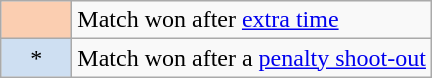<table class="wikitable">
<tr>
<td width="40px" bgcolor="#FBCEB1" align="center"></td>
<td>Match won after <a href='#'>extra time</a></td>
</tr>
<tr>
<td width="40px" bgcolor="#cedff2" align="center">*</td>
<td>Match won after a <a href='#'>penalty shoot-out</a></td>
</tr>
</table>
